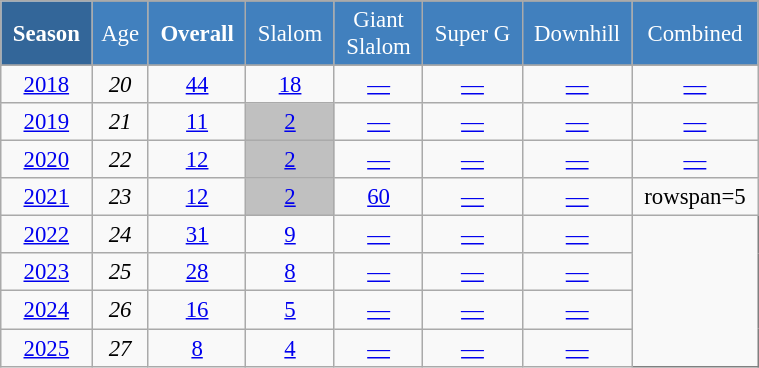<table class="wikitable" style="font-size:95%; text-align:center; border:grey solid 1px; border-collapse:collapse;" width="40%">
<tr style="background-color:#369; color:white;">
<td rowspan="2" colspan="1" width="5%"><strong>Season</strong></td>
</tr>
<tr style="background-color:#4180be; color:white;">
<td width="3%">Age</td>
<td width="5%"><strong>Overall</strong></td>
<td width="5%">Slalom</td>
<td width="5%">Giant<br>Slalom</td>
<td width="5%">Super G</td>
<td width="5%">Downhill</td>
<td width="5%">Combined</td>
</tr>
<tr style="background-color:#8CB2D8; color:white;">
</tr>
<tr>
</tr>
<tr>
<td><a href='#'>2018</a></td>
<td><em>20</em></td>
<td><a href='#'>44</a></td>
<td><a href='#'>18</a></td>
<td><a href='#'>—</a></td>
<td><a href='#'>—</a></td>
<td><a href='#'>—</a></td>
<td><a href='#'>—</a></td>
</tr>
<tr>
<td><a href='#'>2019</a></td>
<td><em>21</em></td>
<td><a href='#'>11</a></td>
<td bgcolor="silver"><a href='#'>2</a></td>
<td><a href='#'>—</a></td>
<td><a href='#'>—</a></td>
<td><a href='#'>—</a></td>
<td><a href='#'>—</a></td>
</tr>
<tr>
<td><a href='#'>2020</a></td>
<td><em>22</em></td>
<td><a href='#'>12</a></td>
<td bgcolor="silver"><a href='#'>2</a></td>
<td><a href='#'>—</a></td>
<td><a href='#'>—</a></td>
<td><a href='#'>—</a></td>
<td><a href='#'>—</a></td>
</tr>
<tr>
<td><a href='#'>2021</a></td>
<td><em>23</em></td>
<td><a href='#'>12</a></td>
<td style="background:silver;"><a href='#'>2</a></td>
<td><a href='#'>60</a></td>
<td><a href='#'>—</a></td>
<td><a href='#'>—</a></td>
<td>rowspan=5 </td>
</tr>
<tr>
<td><a href='#'>2022</a></td>
<td><em>24</em></td>
<td><a href='#'>31</a></td>
<td><a href='#'>9</a></td>
<td><a href='#'>—</a></td>
<td><a href='#'>—</a></td>
<td><a href='#'>—</a></td>
</tr>
<tr>
<td><a href='#'>2023</a></td>
<td><em>25</em></td>
<td><a href='#'>28</a></td>
<td><a href='#'>8</a></td>
<td><a href='#'>—</a></td>
<td><a href='#'>—</a></td>
<td><a href='#'>—</a></td>
</tr>
<tr>
<td><a href='#'>2024</a></td>
<td><em>26</em></td>
<td><a href='#'>16</a></td>
<td><a href='#'>5</a></td>
<td><a href='#'>—</a></td>
<td><a href='#'>—</a></td>
<td><a href='#'>—</a></td>
</tr>
<tr>
<td><a href='#'>2025</a></td>
<td><em>27</em></td>
<td><a href='#'>8</a></td>
<td><a href='#'>4</a></td>
<td><a href='#'>—</a></td>
<td><a href='#'>—</a></td>
<td><a href='#'>—</a></td>
</tr>
</table>
